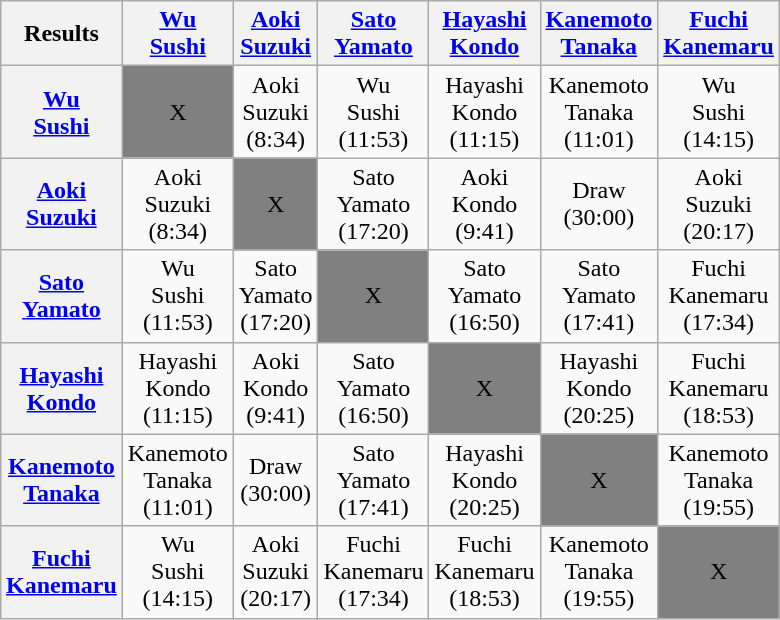<table class="wikitable" style="text-align:center; margin: 1em auto 1em auto">
<tr>
<th>Results</th>
<th><a href='#'>Wu</a><br><a href='#'>Sushi</a></th>
<th><a href='#'>Aoki</a><br><a href='#'>Suzuki</a></th>
<th><a href='#'>Sato</a><br><a href='#'>Yamato</a></th>
<th><a href='#'>Hayashi</a><br><a href='#'>Kondo</a></th>
<th><a href='#'>Kanemoto</a><br><a href='#'>Tanaka</a></th>
<th><a href='#'>Fuchi</a><br><a href='#'>Kanemaru</a></th>
</tr>
<tr>
<th><a href='#'>Wu</a><br><a href='#'>Sushi</a></th>
<td bgcolor=grey>X</td>
<td>Aoki<br>Suzuki<br>(8:34)</td>
<td>Wu<br>Sushi<br>(11:53)</td>
<td>Hayashi<br>Kondo<br>(11:15)</td>
<td>Kanemoto<br>Tanaka<br>(11:01)</td>
<td>Wu<br>Sushi<br>(14:15)</td>
</tr>
<tr>
<th><a href='#'>Aoki</a><br><a href='#'>Suzuki</a></th>
<td>Aoki<br>Suzuki<br>(8:34)</td>
<td bgcolor=grey>X</td>
<td>Sato<br>Yamato<br>(17:20)</td>
<td>Aoki<br>Kondo<br>(9:41)</td>
<td>Draw<br>(30:00)</td>
<td>Aoki<br>Suzuki<br>(20:17)</td>
</tr>
<tr>
<th><a href='#'>Sato</a><br><a href='#'>Yamato</a></th>
<td>Wu<br>Sushi<br>(11:53)</td>
<td>Sato<br>Yamato<br>(17:20)</td>
<td bgcolor=grey>X</td>
<td>Sato<br>Yamato<br>(16:50)</td>
<td>Sato<br>Yamato<br>(17:41)</td>
<td>Fuchi<br>Kanemaru<br>(17:34)</td>
</tr>
<tr>
<th><a href='#'>Hayashi</a><br><a href='#'>Kondo</a></th>
<td>Hayashi<br>Kondo<br>(11:15)</td>
<td>Aoki<br>Kondo<br>(9:41)</td>
<td>Sato<br>Yamato<br>(16:50)</td>
<td bgcolor=grey>X</td>
<td>Hayashi<br>Kondo<br>(20:25)</td>
<td>Fuchi<br>Kanemaru<br>(18:53)</td>
</tr>
<tr>
<th><a href='#'>Kanemoto</a><br><a href='#'>Tanaka</a></th>
<td>Kanemoto<br>Tanaka<br>(11:01)</td>
<td>Draw<br>(30:00)</td>
<td>Sato<br>Yamato<br>(17:41)</td>
<td>Hayashi<br>Kondo<br>(20:25)</td>
<td bgcolor=grey>X</td>
<td>Kanemoto<br>Tanaka<br>(19:55)</td>
</tr>
<tr>
<th><a href='#'>Fuchi</a><br><a href='#'>Kanemaru</a></th>
<td>Wu<br>Sushi<br>(14:15)</td>
<td>Aoki<br>Suzuki<br>(20:17)</td>
<td>Fuchi<br>Kanemaru<br>(17:34)</td>
<td>Fuchi<br>Kanemaru<br>(18:53)</td>
<td>Kanemoto<br>Tanaka<br>(19:55)</td>
<td bgcolor=grey>X</td>
</tr>
</table>
